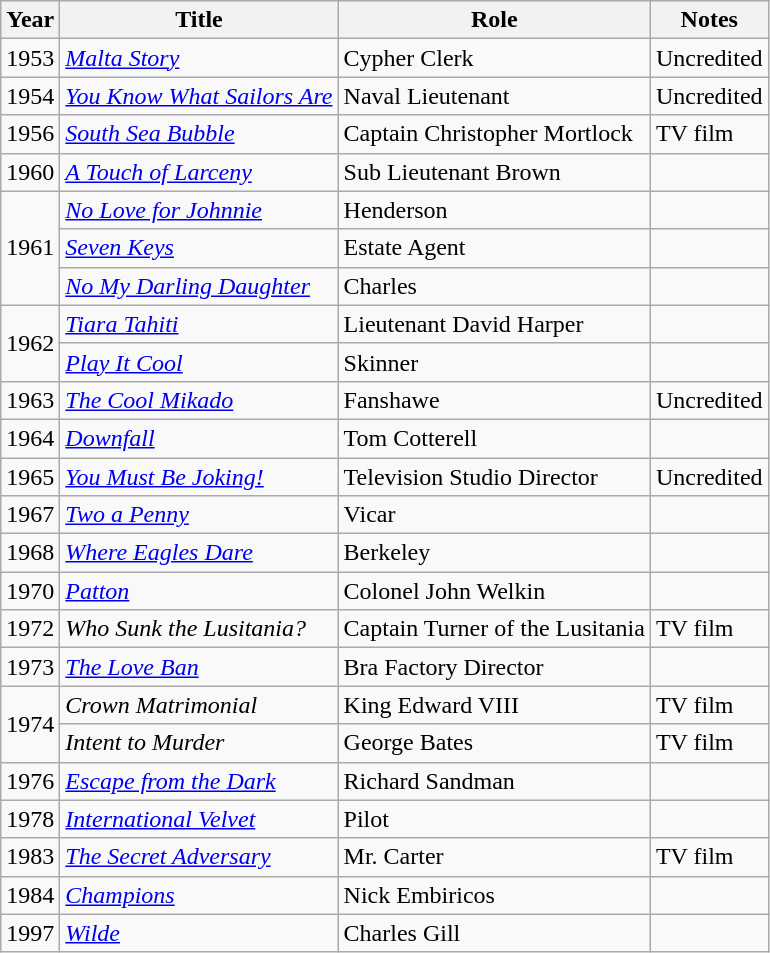<table class="wikitable sortable">
<tr>
<th>Year</th>
<th>Title</th>
<th>Role</th>
<th>Notes</th>
</tr>
<tr>
<td>1953</td>
<td><em><a href='#'>Malta Story</a></em></td>
<td>Cypher Clerk</td>
<td>Uncredited</td>
</tr>
<tr>
<td>1954</td>
<td><em><a href='#'>You Know What Sailors Are</a></em></td>
<td>Naval Lieutenant</td>
<td>Uncredited</td>
</tr>
<tr>
<td>1956</td>
<td><em><a href='#'>South Sea Bubble</a></em></td>
<td>Captain Christopher Mortlock</td>
<td>TV film</td>
</tr>
<tr>
<td>1960</td>
<td><em><a href='#'>A Touch of Larceny</a></em></td>
<td>Sub Lieutenant Brown</td>
<td></td>
</tr>
<tr>
<td rowspan="3">1961</td>
<td><em><a href='#'>No Love for Johnnie</a></em></td>
<td>Henderson</td>
<td></td>
</tr>
<tr>
<td><em><a href='#'>Seven Keys</a></em></td>
<td>Estate Agent</td>
<td></td>
</tr>
<tr>
<td><em><a href='#'>No My Darling Daughter</a></em></td>
<td>Charles</td>
<td></td>
</tr>
<tr>
<td rowspan="2">1962</td>
<td><em><a href='#'>Tiara Tahiti</a></em></td>
<td>Lieutenant David Harper</td>
<td></td>
</tr>
<tr>
<td><em><a href='#'>Play It Cool</a></em></td>
<td>Skinner</td>
<td></td>
</tr>
<tr>
<td>1963</td>
<td><em><a href='#'>The Cool Mikado</a></em></td>
<td>Fanshawe</td>
<td>Uncredited</td>
</tr>
<tr>
<td>1964</td>
<td><em><a href='#'>Downfall</a></em></td>
<td>Tom Cotterell</td>
<td></td>
</tr>
<tr>
<td>1965</td>
<td><em><a href='#'>You Must Be Joking!</a></em></td>
<td>Television Studio Director</td>
<td>Uncredited</td>
</tr>
<tr>
<td>1967</td>
<td><em><a href='#'>Two a Penny</a></em></td>
<td>Vicar</td>
<td></td>
</tr>
<tr>
<td>1968</td>
<td><em><a href='#'>Where Eagles Dare</a></em></td>
<td>Berkeley</td>
<td></td>
</tr>
<tr>
<td>1970</td>
<td><em><a href='#'>Patton</a></em></td>
<td>Colonel John Welkin</td>
<td></td>
</tr>
<tr>
<td>1972</td>
<td><em>Who Sunk the Lusitania?</em></td>
<td>Captain Turner of the Lusitania</td>
<td>TV film</td>
</tr>
<tr>
<td>1973</td>
<td><em><a href='#'>The Love Ban</a></em></td>
<td>Bra Factory Director</td>
<td></td>
</tr>
<tr>
<td rowspan="2">1974</td>
<td><em>Crown Matrimonial</em></td>
<td>King Edward VIII</td>
<td>TV film</td>
</tr>
<tr>
<td><em>Intent to Murder</em></td>
<td>George Bates</td>
<td>TV film</td>
</tr>
<tr>
<td>1976</td>
<td><em><a href='#'>Escape from the Dark</a></em></td>
<td>Richard Sandman</td>
<td></td>
</tr>
<tr>
<td>1978</td>
<td><em><a href='#'>International Velvet</a></em></td>
<td>Pilot</td>
<td></td>
</tr>
<tr>
<td>1983</td>
<td><em><a href='#'>The Secret Adversary</a></em></td>
<td>Mr. Carter</td>
<td>TV film</td>
</tr>
<tr>
<td>1984</td>
<td><em><a href='#'>Champions</a></em></td>
<td>Nick Embiricos</td>
<td></td>
</tr>
<tr>
<td>1997</td>
<td><em><a href='#'>Wilde</a></em></td>
<td>Charles Gill</td>
<td></td>
</tr>
</table>
